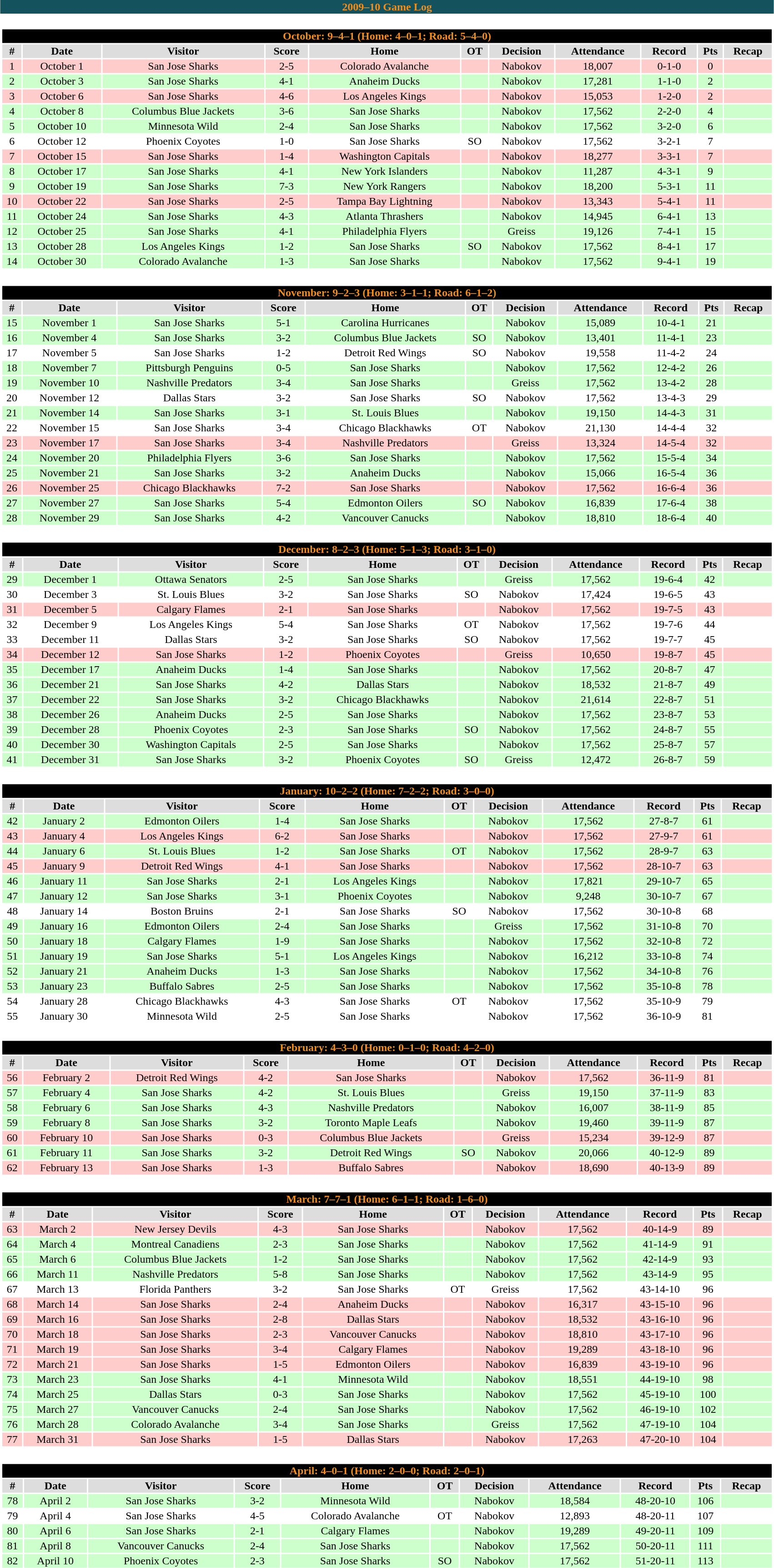<table class="toccolours" width=90% style="clear:both; margin:1.5em auto; text-align:center;">
<tr>
<th colspan=11 style="background:#14535D; color:#EF8F1F;">2009–10 Game Log</th>
</tr>
<tr>
<td colspan=11><br><table class="toccolours collapsible collapsed" width=100%>
<tr>
<th colspan=11 style="background:#000000; color:#EF8F1F;">October: 9–4–1 (Home: 4–0–1; Road: 5–4–0)</th>
</tr>
<tr align="center"  bgcolor="#dddddd">
<td><strong>#</strong></td>
<td><strong>Date</strong></td>
<td><strong>Visitor</strong></td>
<td><strong>Score</strong></td>
<td><strong>Home</strong></td>
<td><strong>OT</strong></td>
<td><strong>Decision</strong></td>
<td><strong>Attendance</strong></td>
<td><strong>Record</strong></td>
<td><strong>Pts</strong></td>
<td><strong>Recap</strong></td>
</tr>
<tr align="center" bgcolor="ffcccc">
<td>1</td>
<td>October 1</td>
<td>San Jose Sharks</td>
<td>2-5</td>
<td>Colorado Avalanche</td>
<td></td>
<td>Nabokov</td>
<td>18,007</td>
<td>0-1-0</td>
<td>0</td>
<td></td>
</tr>
<tr align="center" bgcolor="ccffcc">
<td>2</td>
<td>October 3</td>
<td>San Jose Sharks</td>
<td>4-1</td>
<td>Anaheim Ducks</td>
<td></td>
<td>Nabokov</td>
<td>17,281</td>
<td>1-1-0</td>
<td>2</td>
<td></td>
</tr>
<tr align="center" bgcolor="ffcccc">
<td>3</td>
<td>October 6</td>
<td>San Jose Sharks</td>
<td>4-6</td>
<td>Los Angeles Kings</td>
<td></td>
<td>Nabokov</td>
<td>15,053</td>
<td>1-2-0</td>
<td>2</td>
<td></td>
</tr>
<tr align="center" bgcolor="ccffcc">
<td>4</td>
<td>October 8</td>
<td>Columbus Blue Jackets</td>
<td>3-6</td>
<td>San Jose Sharks</td>
<td></td>
<td>Nabokov</td>
<td>17,562</td>
<td>2-2-0</td>
<td>4</td>
<td></td>
</tr>
<tr align="center" bgcolor="ccffcc">
<td>5</td>
<td>October 10</td>
<td>Minnesota Wild</td>
<td>2-4</td>
<td>San Jose Sharks</td>
<td></td>
<td>Nabokov</td>
<td>17,562</td>
<td>3-2-0</td>
<td>6</td>
<td></td>
</tr>
<tr align="center">
<td>6</td>
<td>October 12</td>
<td>Phoenix Coyotes</td>
<td>1-0</td>
<td>San Jose Sharks</td>
<td>SO</td>
<td>Nabokov</td>
<td>17,562</td>
<td>3-2-1</td>
<td>7</td>
<td></td>
</tr>
<tr align="center" bgcolor="ffcccc">
<td>7</td>
<td>October 15</td>
<td>San Jose Sharks</td>
<td>1-4</td>
<td>Washington Capitals</td>
<td></td>
<td>Nabokov</td>
<td>18,277</td>
<td>3-3-1</td>
<td>7</td>
<td></td>
</tr>
<tr align="center" bgcolor="ccffcc">
<td>8</td>
<td>October 17</td>
<td>San Jose Sharks</td>
<td>4-1</td>
<td>New York Islanders</td>
<td></td>
<td>Nabokov</td>
<td>11,287</td>
<td>4-3-1</td>
<td>9</td>
<td></td>
</tr>
<tr align="center" bgcolor="ccffcc">
<td>9</td>
<td>October 19</td>
<td>San Jose Sharks</td>
<td>7-3</td>
<td>New York Rangers</td>
<td></td>
<td>Nabokov</td>
<td>18,200</td>
<td>5-3-1</td>
<td>11</td>
<td></td>
</tr>
<tr align="center" bgcolor="ffcccc">
<td>10</td>
<td>October 22</td>
<td>San Jose Sharks</td>
<td>2-5</td>
<td>Tampa Bay Lightning</td>
<td></td>
<td>Nabokov</td>
<td>13,343</td>
<td>5-4-1</td>
<td>11</td>
<td></td>
</tr>
<tr align="center" bgcolor="ccffcc">
<td>11</td>
<td>October 24</td>
<td>San Jose Sharks</td>
<td>4-3</td>
<td>Atlanta Thrashers</td>
<td></td>
<td>Nabokov</td>
<td>14,945</td>
<td>6-4-1</td>
<td>13</td>
<td></td>
</tr>
<tr align="center" bgcolor="ccffcc">
<td>12</td>
<td>October 25</td>
<td>San Jose Sharks</td>
<td>4-1</td>
<td>Philadelphia Flyers</td>
<td></td>
<td>Greiss</td>
<td>19,126</td>
<td>7-4-1</td>
<td>15</td>
<td></td>
</tr>
<tr align="center" bgcolor="ccffcc">
<td>13</td>
<td>October 28</td>
<td>Los Angeles Kings</td>
<td>1-2</td>
<td>San Jose Sharks</td>
<td>SO</td>
<td>Nabokov</td>
<td>17,562</td>
<td>8-4-1</td>
<td>17</td>
<td></td>
</tr>
<tr align="center" bgcolor="ccffcc">
<td>14</td>
<td>October 30</td>
<td>Colorado Avalanche</td>
<td>1-3</td>
<td>San Jose Sharks</td>
<td></td>
<td>Nabokov</td>
<td>17,562</td>
<td>9-4-1</td>
<td>19</td>
<td></td>
</tr>
</table>
</td>
</tr>
<tr>
<td colspan=11><br><table class="toccolours collapsible collapsed" width=100%>
<tr>
<th colspan=11 style="background:#000000; color:#EF8F1F;">November: 9–2–3 (Home: 3–1–1; Road: 6–1–2)</th>
</tr>
<tr align="center"  bgcolor="#dddddd">
<td><strong>#</strong></td>
<td><strong>Date</strong></td>
<td><strong>Visitor</strong></td>
<td><strong>Score</strong></td>
<td><strong>Home</strong></td>
<td><strong>OT</strong></td>
<td><strong>Decision</strong></td>
<td><strong>Attendance</strong></td>
<td><strong>Record</strong></td>
<td><strong>Pts</strong></td>
<td><strong>Recap</strong></td>
</tr>
<tr align="center" bgcolor="ccffcc">
<td>15</td>
<td>November 1</td>
<td>San Jose Sharks</td>
<td>5-1</td>
<td>Carolina Hurricanes</td>
<td></td>
<td>Nabokov</td>
<td>15,089</td>
<td>10-4-1</td>
<td>21</td>
<td></td>
</tr>
<tr align="center" bgcolor="ccffcc">
<td>16</td>
<td>November 4</td>
<td>San Jose Sharks</td>
<td>3-2</td>
<td>Columbus Blue Jackets</td>
<td>SO</td>
<td>Nabokov</td>
<td>13,401</td>
<td>11-4-1</td>
<td>23</td>
<td></td>
</tr>
<tr align="center">
<td>17</td>
<td>November 5</td>
<td>San Jose Sharks</td>
<td>1-2</td>
<td>Detroit Red Wings</td>
<td>SO</td>
<td>Nabokov</td>
<td>19,558</td>
<td>11-4-2</td>
<td>24</td>
<td></td>
</tr>
<tr align="center" bgcolor="ccffcc">
<td>18</td>
<td>November 7</td>
<td>Pittsburgh Penguins</td>
<td>0-5</td>
<td>San Jose Sharks</td>
<td></td>
<td>Nabokov</td>
<td>17,562</td>
<td>12-4-2</td>
<td>26</td>
<td></td>
</tr>
<tr align="center" bgcolor="ccffcc">
<td>19</td>
<td>November 10</td>
<td>Nashville Predators</td>
<td>3-4</td>
<td>San Jose Sharks</td>
<td></td>
<td>Greiss</td>
<td>17,562</td>
<td>13-4-2</td>
<td>28</td>
<td></td>
</tr>
<tr align="center">
<td>20</td>
<td>November 12</td>
<td>Dallas Stars</td>
<td>3-2</td>
<td>San Jose Sharks</td>
<td>SO</td>
<td>Nabokov</td>
<td>17,562</td>
<td>13-4-3</td>
<td>29</td>
<td></td>
</tr>
<tr align="center" bgcolor="ccffcc">
<td>21</td>
<td>November 14</td>
<td>San Jose Sharks</td>
<td>3-1</td>
<td>St. Louis Blues</td>
<td></td>
<td>Nabokov</td>
<td>19,150</td>
<td>14-4-3</td>
<td>31</td>
<td></td>
</tr>
<tr align="center">
<td>22</td>
<td>November 15</td>
<td>San Jose Sharks</td>
<td>3-4</td>
<td>Chicago Blackhawks</td>
<td>OT</td>
<td>Nabokov</td>
<td>21,130</td>
<td>14-4-4</td>
<td>32</td>
<td></td>
</tr>
<tr align="center" bgcolor="ffcccc">
<td>23</td>
<td>November 17</td>
<td>San Jose Sharks</td>
<td>3-4</td>
<td>Nashville Predators</td>
<td></td>
<td>Greiss</td>
<td>13,324</td>
<td>14-5-4</td>
<td>32</td>
<td></td>
</tr>
<tr align="center" bgcolor="ccffcc">
<td>24</td>
<td>November 20</td>
<td>Philadelphia Flyers</td>
<td>3-6</td>
<td>San Jose Sharks</td>
<td></td>
<td>Nabokov</td>
<td>17,562</td>
<td>15-5-4</td>
<td>34</td>
<td></td>
</tr>
<tr align="center" bgcolor="ccffcc">
<td>25</td>
<td>November 21</td>
<td>San Jose Sharks</td>
<td>3-2</td>
<td>Anaheim Ducks</td>
<td></td>
<td>Nabokov</td>
<td>15,066</td>
<td>16-5-4</td>
<td>36</td>
<td></td>
</tr>
<tr align="center" bgcolor="ffcccc">
<td>26</td>
<td>November 25</td>
<td>Chicago Blackhawks</td>
<td>7-2</td>
<td>San Jose Sharks</td>
<td></td>
<td>Nabokov</td>
<td>17,562</td>
<td>16-6-4</td>
<td>36</td>
<td></td>
</tr>
<tr align="center" bgcolor="ccffcc">
<td>27</td>
<td>November 27</td>
<td>San Jose Sharks</td>
<td>5-4</td>
<td>Edmonton Oilers</td>
<td>SO</td>
<td>Nabokov</td>
<td>16,839</td>
<td>17-6-4</td>
<td>38</td>
<td></td>
</tr>
<tr align="center" bgcolor="ccffcc">
<td>28</td>
<td>November 29</td>
<td>San Jose Sharks</td>
<td>4-2</td>
<td>Vancouver Canucks</td>
<td></td>
<td>Nabokov</td>
<td>18,810</td>
<td>18-6-4</td>
<td>40</td>
<td></td>
</tr>
</table>
</td>
</tr>
<tr>
<td colspan=11><br><table class="toccolours collapsible collapsed" width=100%>
<tr>
<th colspan=11 style="background:#000000; color:#EF8F1F;">December: 8–2–3 (Home: 5–1–3; Road: 3–1–0)</th>
</tr>
<tr align="center"  bgcolor="#dddddd">
<td><strong>#</strong></td>
<td><strong>Date</strong></td>
<td><strong>Visitor</strong></td>
<td><strong>Score</strong></td>
<td><strong>Home</strong></td>
<td><strong>OT</strong></td>
<td><strong>Decision</strong></td>
<td><strong>Attendance</strong></td>
<td><strong>Record</strong></td>
<td><strong>Pts</strong></td>
<td><strong>Recap</strong></td>
</tr>
<tr align="center" bgcolor="ccffcc">
<td>29</td>
<td>December 1</td>
<td>Ottawa Senators</td>
<td>2-5</td>
<td>San Jose Sharks</td>
<td></td>
<td>Greiss</td>
<td>17,562</td>
<td>19-6-4</td>
<td>42</td>
<td></td>
</tr>
<tr align="center">
<td>30</td>
<td>December 3</td>
<td>St. Louis Blues</td>
<td>3-2</td>
<td>San Jose Sharks</td>
<td>SO</td>
<td>Nabokov</td>
<td>17,424</td>
<td>19-6-5</td>
<td>43</td>
<td></td>
</tr>
<tr align="center" bgcolor="ffcccc">
<td>31</td>
<td>December 5</td>
<td>Calgary Flames</td>
<td>2-1</td>
<td>San Jose Sharks</td>
<td></td>
<td>Nabokov</td>
<td>17,562</td>
<td>19-7-5</td>
<td>43</td>
<td></td>
</tr>
<tr align="center">
<td>32</td>
<td>December 9</td>
<td>Los Angeles Kings</td>
<td>5-4</td>
<td>San Jose Sharks</td>
<td>OT</td>
<td>Nabokov</td>
<td>17,562</td>
<td>19-7-6</td>
<td>44</td>
<td></td>
</tr>
<tr align="center">
<td>33</td>
<td>December 11</td>
<td>Dallas Stars</td>
<td>3-2</td>
<td>San Jose Sharks</td>
<td>SO</td>
<td>Nabokov</td>
<td>17,562</td>
<td>19-7-7</td>
<td>45</td>
<td></td>
</tr>
<tr align="center" bgcolor="ffcccc">
<td>34</td>
<td>December 12</td>
<td>San Jose Sharks</td>
<td>1-2</td>
<td>Phoenix Coyotes</td>
<td></td>
<td>Greiss</td>
<td>10,650</td>
<td>19-8-7</td>
<td>45</td>
<td></td>
</tr>
<tr align="center" bgcolor="ccffcc">
<td>35</td>
<td>December 17</td>
<td>Anaheim Ducks</td>
<td>1-4</td>
<td>San Jose Sharks</td>
<td></td>
<td>Nabokov</td>
<td>17,562</td>
<td>20-8-7</td>
<td>47</td>
<td></td>
</tr>
<tr align="center" bgcolor="ccffcc">
<td>36</td>
<td>December 21</td>
<td>San Jose Sharks</td>
<td>4-2</td>
<td>Dallas Stars</td>
<td></td>
<td>Nabokov</td>
<td>18,532</td>
<td>21-8-7</td>
<td>49</td>
<td></td>
</tr>
<tr align="center" bgcolor="ccffcc">
<td>37</td>
<td>December 22</td>
<td>San Jose Sharks</td>
<td>3-2</td>
<td>Chicago Blackhawks</td>
<td></td>
<td>Nabokov</td>
<td>21,614</td>
<td>22-8-7</td>
<td>51</td>
<td></td>
</tr>
<tr align="center" bgcolor="ccffcc">
<td>38</td>
<td>December 26</td>
<td>Anaheim Ducks</td>
<td>2-5</td>
<td>San Jose Sharks</td>
<td></td>
<td>Nabokov</td>
<td>17,562</td>
<td>23-8-7</td>
<td>53</td>
<td></td>
</tr>
<tr align="center" bgcolor="ccffcc">
<td>39</td>
<td>December 28</td>
<td>Phoenix Coyotes</td>
<td>2-3</td>
<td>San Jose Sharks</td>
<td>SO</td>
<td>Nabokov</td>
<td>17,562</td>
<td>24-8-7</td>
<td>55</td>
<td></td>
</tr>
<tr align="center" bgcolor="ccffcc">
<td>40</td>
<td>December 30</td>
<td>Washington Capitals</td>
<td>2-5</td>
<td>San Jose Sharks</td>
<td></td>
<td>Nabokov</td>
<td>17,562</td>
<td>25-8-7</td>
<td>57</td>
<td></td>
</tr>
<tr align="center" bgcolor="ccffcc">
<td>41</td>
<td>December 31</td>
<td>San Jose Sharks</td>
<td>3-2</td>
<td>Phoenix Coyotes</td>
<td>SO</td>
<td>Greiss</td>
<td>12,472</td>
<td>26-8-7</td>
<td>59</td>
<td></td>
</tr>
</table>
</td>
</tr>
<tr>
<td colspan=11><br><table class="toccolours collapsible collapsed" width=100%>
<tr>
<th colspan=11 style="background:#000000; color:#EF8F1F;">January: 10–2–2 (Home: 7–2–2; Road: 3–0–0)</th>
</tr>
<tr align="center"  bgcolor="#dddddd">
<td><strong>#</strong></td>
<td><strong>Date</strong></td>
<td><strong>Visitor</strong></td>
<td><strong>Score</strong></td>
<td><strong>Home</strong></td>
<td><strong>OT</strong></td>
<td><strong>Decision</strong></td>
<td><strong>Attendance</strong></td>
<td><strong>Record</strong></td>
<td><strong>Pts</strong></td>
<td><strong>Recap</strong></td>
</tr>
<tr align="center" bgcolor="ccffcc">
<td>42</td>
<td>January 2</td>
<td>Edmonton Oilers</td>
<td>1-4</td>
<td>San Jose Sharks</td>
<td></td>
<td>Nabokov</td>
<td>17,562</td>
<td>27-8-7</td>
<td>61</td>
<td></td>
</tr>
<tr align="center" bgcolor="ffcccc">
<td>43</td>
<td>January 4</td>
<td>Los Angeles Kings</td>
<td>6-2</td>
<td>San Jose Sharks</td>
<td></td>
<td>Nabokov</td>
<td>17,562</td>
<td>27-9-7</td>
<td>61</td>
<td></td>
</tr>
<tr align="center" bgcolor="ccffcc">
<td>44</td>
<td>January 6</td>
<td>St. Louis Blues</td>
<td>1-2</td>
<td>San Jose Sharks</td>
<td>OT</td>
<td>Nabokov</td>
<td>17,562</td>
<td>28-9-7</td>
<td>63</td>
<td></td>
</tr>
<tr align="center" bgcolor="ffcccc">
<td>45</td>
<td>January 9</td>
<td>Detroit Red Wings</td>
<td>4-1</td>
<td>San Jose Sharks</td>
<td></td>
<td>Nabokov</td>
<td>17,562</td>
<td>28-10-7</td>
<td>63</td>
<td></td>
</tr>
<tr align="center" bgcolor="ccffcc">
<td>46</td>
<td>January 11</td>
<td>San Jose Sharks</td>
<td>2-1</td>
<td>Los Angeles Kings</td>
<td></td>
<td>Nabokov</td>
<td>17,821</td>
<td>29-10-7</td>
<td>65</td>
<td></td>
</tr>
<tr align="center" bgcolor="ccffcc">
<td>47</td>
<td>January 12</td>
<td>San Jose Sharks</td>
<td>3-1</td>
<td>Phoenix Coyotes</td>
<td></td>
<td>Nabokov</td>
<td>9,248</td>
<td>30-10-7</td>
<td>67</td>
<td></td>
</tr>
<tr align="center">
<td>48</td>
<td>January 14</td>
<td>Boston Bruins</td>
<td>2-1</td>
<td>San Jose Sharks</td>
<td>SO</td>
<td>Nabokov</td>
<td>17,562</td>
<td>30-10-8</td>
<td>68</td>
<td></td>
</tr>
<tr align="center" bgcolor="ccffcc">
<td>49</td>
<td>January 16</td>
<td>Edmonton Oilers</td>
<td>2-4</td>
<td>San Jose Sharks</td>
<td></td>
<td>Greiss</td>
<td>17,562</td>
<td>31-10-8</td>
<td>70</td>
<td></td>
</tr>
<tr align="center" bgcolor="ccffcc">
<td>50</td>
<td>January 18</td>
<td>Calgary Flames</td>
<td>1-9</td>
<td>San Jose Sharks</td>
<td></td>
<td>Nabokov</td>
<td>17,562</td>
<td>32-10-8</td>
<td>72</td>
<td></td>
</tr>
<tr align="center" bgcolor="ccffcc">
<td>51</td>
<td>January 19</td>
<td>San Jose Sharks</td>
<td>5-1</td>
<td>Los Angeles Kings</td>
<td></td>
<td>Nabokov</td>
<td>16,212</td>
<td>33-10-8</td>
<td>74</td>
<td></td>
</tr>
<tr align="center" bgcolor="ccffcc">
<td>52</td>
<td>January 21</td>
<td>Anaheim Ducks</td>
<td>1-3</td>
<td>San Jose Sharks</td>
<td></td>
<td>Nabokov</td>
<td>17,562</td>
<td>34-10-8</td>
<td>76</td>
<td></td>
</tr>
<tr align="center" bgcolor="ccffcc">
<td>53</td>
<td>January 23</td>
<td>Buffalo Sabres</td>
<td>2-5</td>
<td>San Jose Sharks</td>
<td></td>
<td>Nabokov</td>
<td>17,562</td>
<td>35-10-8</td>
<td>78</td>
<td></td>
</tr>
<tr align="center">
<td>54</td>
<td>January 28</td>
<td>Chicago Blackhawks</td>
<td>4-3</td>
<td>San Jose Sharks</td>
<td>OT</td>
<td>Nabokov</td>
<td>17,562</td>
<td>35-10-9</td>
<td>79</td>
<td></td>
</tr>
<tr align="center">
<td>55</td>
<td>January 30</td>
<td>Minnesota Wild</td>
<td>2-5</td>
<td>San Jose Sharks</td>
<td></td>
<td>Nabokov</td>
<td>17,562</td>
<td>36-10-9</td>
<td>81</td>
<td></td>
</tr>
</table>
</td>
</tr>
<tr>
<td colspan=11><br><table class="toccolours collapsible collapsed" width=100%>
<tr>
<th colspan=11 style="background:#000000; color:#EF8F1F;">February: 4–3–0 (Home: 0–1–0; Road: 4–2–0)</th>
</tr>
<tr align="center"  bgcolor="#dddddd">
<td><strong>#</strong></td>
<td><strong>Date</strong></td>
<td><strong>Visitor</strong></td>
<td><strong>Score</strong></td>
<td><strong>Home</strong></td>
<td><strong>OT</strong></td>
<td><strong>Decision</strong></td>
<td><strong>Attendance</strong></td>
<td><strong>Record</strong></td>
<td><strong>Pts</strong></td>
<td><strong>Recap</strong></td>
</tr>
<tr align="center" bgcolor="ffcccc">
<td>56</td>
<td>February 2</td>
<td>Detroit Red Wings</td>
<td>4-2</td>
<td>San Jose Sharks</td>
<td></td>
<td>Nabokov</td>
<td>17,562</td>
<td>36-11-9</td>
<td>81</td>
<td></td>
</tr>
<tr align="center" bgcolor="ccffcc">
<td>57</td>
<td>February 4</td>
<td>San Jose Sharks</td>
<td>4-2</td>
<td>St. Louis Blues</td>
<td></td>
<td>Greiss</td>
<td>19,150</td>
<td>37-11-9</td>
<td>83</td>
<td></td>
</tr>
<tr align="center" bgcolor="ccffcc">
<td>58</td>
<td>February 6</td>
<td>San Jose Sharks</td>
<td>4-3</td>
<td>Nashville Predators</td>
<td></td>
<td>Nabokov</td>
<td>16,007</td>
<td>38-11-9</td>
<td>85</td>
<td></td>
</tr>
<tr align="center" bgcolor="ccffcc">
<td>59</td>
<td>February 8</td>
<td>San Jose Sharks</td>
<td>3-2</td>
<td>Toronto Maple Leafs</td>
<td></td>
<td>Nabokov</td>
<td>19,460</td>
<td>39-11-9</td>
<td>87</td>
<td></td>
</tr>
<tr align="center" bgcolor="ffcccc">
<td>60</td>
<td>February 10</td>
<td>San Jose Sharks</td>
<td>0-3</td>
<td>Columbus Blue Jackets</td>
<td></td>
<td>Greiss</td>
<td>15,234</td>
<td>39-12-9</td>
<td>87</td>
<td></td>
</tr>
<tr align="center" bgcolor="ccffcc">
<td>61</td>
<td>February 11</td>
<td>San Jose Sharks</td>
<td>3-2</td>
<td>Detroit Red Wings</td>
<td>SO</td>
<td>Nabokov</td>
<td>20,066</td>
<td>40-12-9</td>
<td>89</td>
<td></td>
</tr>
<tr align="center" bgcolor="ffcccc">
<td>62</td>
<td>February 13</td>
<td>San Jose Sharks</td>
<td>1-3</td>
<td>Buffalo Sabres</td>
<td></td>
<td>Nabokov</td>
<td>18,690</td>
<td>40-13-9</td>
<td>89</td>
<td></td>
</tr>
</table>
</td>
</tr>
<tr>
<td colspan=11><br><table class="toccolours collapsible collapsed" width=100%>
<tr>
<th colspan=11 style="background:#000000; color:#EF8F1F;">March: 7–7–1 (Home: 6–1–1; Road: 1–6–0)</th>
</tr>
<tr align="center"  bgcolor="#dddddd">
<td><strong>#</strong></td>
<td><strong>Date</strong></td>
<td><strong>Visitor</strong></td>
<td><strong>Score</strong></td>
<td><strong>Home</strong></td>
<td><strong>OT</strong></td>
<td><strong>Decision</strong></td>
<td><strong>Attendance</strong></td>
<td><strong>Record</strong></td>
<td><strong>Pts</strong></td>
<td><strong>Recap</strong></td>
</tr>
<tr align="center" bgcolor="ffcccc">
<td>63</td>
<td>March 2</td>
<td>New Jersey Devils</td>
<td>4-3</td>
<td>San Jose Sharks</td>
<td></td>
<td>Nabokov</td>
<td>17,562</td>
<td>40-14-9</td>
<td>89</td>
<td></td>
</tr>
<tr align="center" bgcolor="ccffcc">
<td>64</td>
<td>March 4</td>
<td>Montreal Canadiens</td>
<td>2-3</td>
<td>San Jose Sharks</td>
<td></td>
<td>Nabokov</td>
<td>17,562</td>
<td>41-14-9</td>
<td>91</td>
<td></td>
</tr>
<tr align="center" bgcolor="ccffcc">
<td>65</td>
<td>March 6</td>
<td>Columbus Blue Jackets</td>
<td>1-2</td>
<td>San Jose Sharks</td>
<td></td>
<td>Nabokov</td>
<td>17,562</td>
<td>42-14-9</td>
<td>93</td>
<td></td>
</tr>
<tr align="center" bgcolor="ccffcc">
<td>66</td>
<td>March 11</td>
<td>Nashville Predators</td>
<td>5-8</td>
<td>San Jose Sharks</td>
<td></td>
<td>Nabokov</td>
<td>17,562</td>
<td>43-14-9</td>
<td>95</td>
<td></td>
</tr>
<tr align="center">
<td>67</td>
<td>March 13</td>
<td>Florida Panthers</td>
<td>3-2</td>
<td>San Jose Sharks</td>
<td>OT</td>
<td>Greiss</td>
<td>17,562</td>
<td>43-14-10</td>
<td>96</td>
<td></td>
</tr>
<tr align="center" bgcolor="ffcccc">
<td>68</td>
<td>March 14</td>
<td>San Jose Sharks</td>
<td>2-4</td>
<td>Anaheim Ducks</td>
<td></td>
<td>Nabokov</td>
<td>16,317</td>
<td>43-15-10</td>
<td>96</td>
<td></td>
</tr>
<tr align="center" bgcolor="ffcccc">
<td>69</td>
<td>March 16</td>
<td>San Jose Sharks</td>
<td>2-8</td>
<td>Dallas Stars</td>
<td></td>
<td>Nabokov</td>
<td>18,532</td>
<td>43-16-10</td>
<td>96</td>
<td></td>
</tr>
<tr align="center" bgcolor="ffcccc">
<td>70</td>
<td>March 18</td>
<td>San Jose Sharks</td>
<td>2-3</td>
<td>Vancouver Canucks</td>
<td></td>
<td>Nabokov</td>
<td>18,810</td>
<td>43-17-10</td>
<td>96</td>
<td></td>
</tr>
<tr align="center" bgcolor="ffcccc">
<td>71</td>
<td>March 19</td>
<td>San Jose Sharks</td>
<td>3-4</td>
<td>Calgary Flames</td>
<td></td>
<td>Nabokov</td>
<td>19,289</td>
<td>43-18-10</td>
<td>96</td>
<td></td>
</tr>
<tr align="center" bgcolor="ffcccc">
<td>72</td>
<td>March 21</td>
<td>San Jose Sharks</td>
<td>1-5</td>
<td>Edmonton Oilers</td>
<td></td>
<td>Nabokov</td>
<td>16,839</td>
<td>43-19-10</td>
<td>96</td>
<td></td>
</tr>
<tr align="center"  bgcolor="ccffcc">
<td>73</td>
<td>March 23</td>
<td>San Jose Sharks</td>
<td>4-1</td>
<td>Minnesota Wild</td>
<td></td>
<td>Nabokov</td>
<td>18,551</td>
<td>44-19-10</td>
<td>98</td>
<td></td>
</tr>
<tr align="center" bgcolor="ccffcc">
<td>74</td>
<td>March 25</td>
<td>Dallas Stars</td>
<td>0-3</td>
<td>San Jose Sharks</td>
<td></td>
<td>Nabokov</td>
<td>17,562</td>
<td>45-19-10</td>
<td>100</td>
<td></td>
</tr>
<tr align="center" bgcolor="ccffcc">
<td>75</td>
<td>March 27</td>
<td>Vancouver Canucks</td>
<td>2-4</td>
<td>San Jose Sharks</td>
<td></td>
<td>Nabokov</td>
<td>17,562</td>
<td>46-19-10</td>
<td>102</td>
<td></td>
</tr>
<tr align="center" bgcolor="ccffcc">
<td>76</td>
<td>March 28</td>
<td>Colorado Avalanche</td>
<td>3-4</td>
<td>San Jose Sharks</td>
<td></td>
<td>Greiss</td>
<td>17,562</td>
<td>47-19-10</td>
<td>104</td>
<td></td>
</tr>
<tr align="center" bgcolor="ffcccc">
<td>77</td>
<td>March 31</td>
<td>San Jose Sharks</td>
<td>1-5</td>
<td>Dallas Stars</td>
<td></td>
<td>Nabokov</td>
<td>17,263</td>
<td>47-20-10</td>
<td>104</td>
<td></td>
</tr>
</table>
</td>
</tr>
<tr>
<td colspan=11><br><table class="toccolours collapsible collapsed" width=100%>
<tr>
<th colspan=11 style="background:#000000; color:#EF8F1F;">April: 4–0–1 (Home: 2–0–0; Road: 2–0–1)</th>
</tr>
<tr align="center"  bgcolor="#dddddd">
<td><strong>#</strong></td>
<td><strong>Date</strong></td>
<td><strong>Visitor</strong></td>
<td><strong>Score</strong></td>
<td><strong>Home</strong></td>
<td><strong>OT</strong></td>
<td><strong>Decision</strong></td>
<td><strong>Attendance</strong></td>
<td><strong>Record</strong></td>
<td><strong>Pts</strong></td>
<td><strong>Recap</strong></td>
</tr>
<tr align="center" bgcolor="ccffcc">
<td>78</td>
<td>April 2</td>
<td>San Jose Sharks</td>
<td>3-2</td>
<td>Minnesota Wild</td>
<td></td>
<td>Nabokov</td>
<td>18,584</td>
<td>48-20-10</td>
<td>106</td>
<td></td>
</tr>
<tr align="center">
<td>79</td>
<td>April 4</td>
<td>San Jose Sharks</td>
<td>4-5</td>
<td>Colorado Avalanche</td>
<td>OT</td>
<td>Nabokov</td>
<td>12,893</td>
<td>48-20-11</td>
<td>107</td>
<td></td>
</tr>
<tr align="center"  bgcolor="ccffcc">
<td>80</td>
<td>April 6</td>
<td>San Jose Sharks</td>
<td>2-1</td>
<td>Calgary Flames</td>
<td></td>
<td>Nabokov</td>
<td>19,289</td>
<td>49-20-11</td>
<td>109</td>
<td></td>
</tr>
<tr align="center" bgcolor="ccffcc">
<td>81</td>
<td>April 8</td>
<td>Vancouver Canucks</td>
<td>2-4</td>
<td>San Jose Sharks</td>
<td></td>
<td>Nabokov</td>
<td>17,562</td>
<td>50-20-11</td>
<td>111</td>
<td></td>
</tr>
<tr align="center" bgcolor="ccffcc">
<td>82</td>
<td>April 10</td>
<td>Phoenix Coyotes</td>
<td>2-3</td>
<td>San Jose Sharks</td>
<td>SO</td>
<td>Nabokov</td>
<td>17,562</td>
<td>51-20-11</td>
<td>113</td>
<td></td>
</tr>
</table>
</td>
</tr>
</table>
